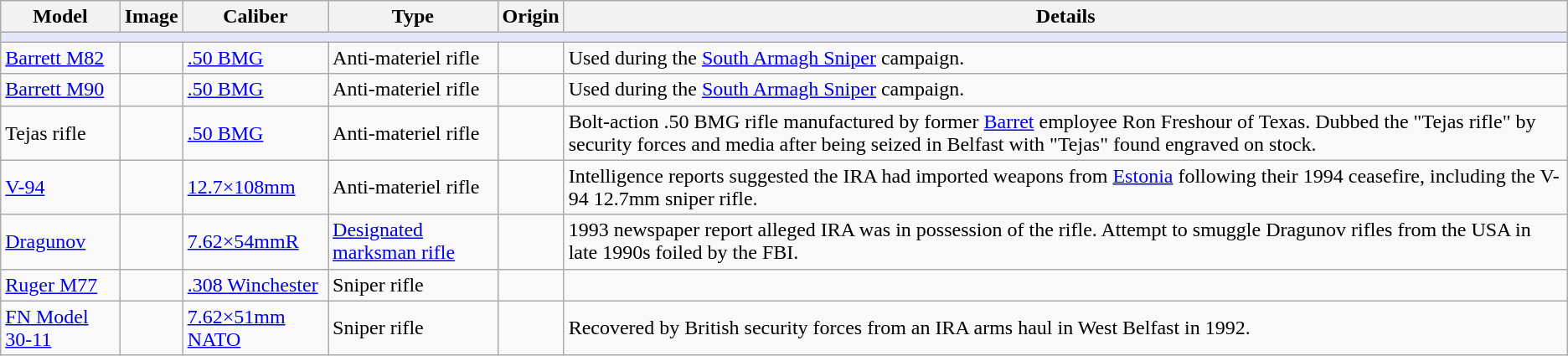<table class="wikitable">
<tr>
<th>Model</th>
<th>Image</th>
<th>Caliber</th>
<th>Type</th>
<th>Origin</th>
<th>Details</th>
</tr>
<tr>
<th colspan="6" style="background: lavender;"></th>
</tr>
<tr>
<td><a href='#'>Barrett M82</a></td>
<td></td>
<td><a href='#'>.50 BMG</a></td>
<td>Anti-materiel rifle</td>
<td></td>
<td>Used during the <a href='#'>South Armagh Sniper</a> campaign.</td>
</tr>
<tr>
<td><a href='#'>Barrett M90</a></td>
<td></td>
<td><a href='#'>.50 BMG</a></td>
<td>Anti-materiel rifle</td>
<td></td>
<td>Used during the <a href='#'>South Armagh Sniper</a> campaign.</td>
</tr>
<tr>
<td>Tejas rifle</td>
<td></td>
<td><a href='#'>.50 BMG</a></td>
<td>Anti-materiel rifle</td>
<td></td>
<td>Bolt-action .50 BMG rifle manufactured by former <a href='#'>Barret</a> employee Ron Freshour of Texas. Dubbed the "Tejas rifle" by security forces and media after being seized in Belfast with "Tejas" found engraved on stock.</td>
</tr>
<tr>
<td><a href='#'>V-94</a></td>
<td></td>
<td><a href='#'>12.7×108mm</a></td>
<td>Anti-materiel rifle</td>
<td></td>
<td>Intelligence reports suggested the IRA had imported weapons from <a href='#'>Estonia</a> following their 1994 ceasefire, including the V-94 12.7mm sniper rifle.</td>
</tr>
<tr>
<td><a href='#'>Dragunov</a></td>
<td></td>
<td><a href='#'>7.62×54mmR</a></td>
<td><a href='#'>Designated marksman rifle</a></td>
<td></td>
<td>1993 newspaper report alleged IRA was in possession of the rifle. Attempt to smuggle Dragunov rifles from the USA in late 1990s foiled by the FBI.</td>
</tr>
<tr>
<td><a href='#'>Ruger M77</a></td>
<td></td>
<td><a href='#'>.308 Winchester</a></td>
<td>Sniper rifle</td>
<td></td>
<td></td>
</tr>
<tr>
<td><a href='#'>FN Model 30-11</a></td>
<td></td>
<td><a href='#'>7.62×51mm NATO</a></td>
<td>Sniper rifle</td>
<td></td>
<td>Recovered by British security forces from an IRA arms haul in West Belfast in 1992.</td>
</tr>
</table>
